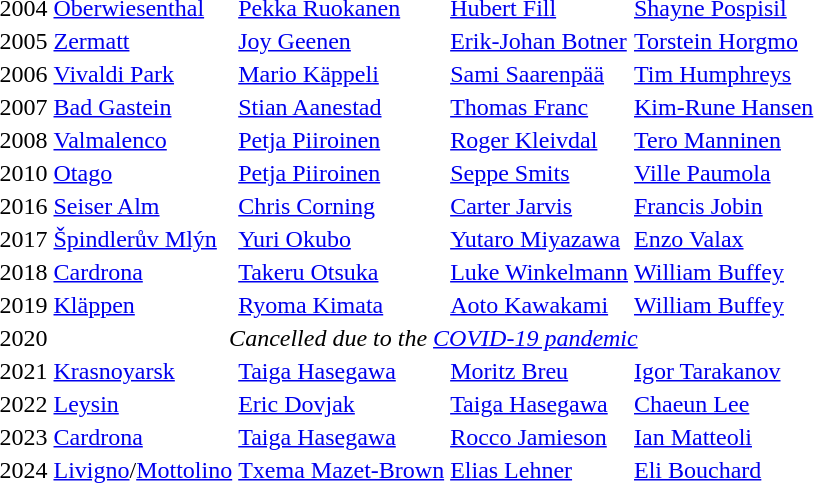<table>
<tr>
<td>2004</td>
<td> <a href='#'>Oberwiesenthal</a></td>
<td> <a href='#'>Pekka Ruokanen</a></td>
<td> <a href='#'>Hubert Fill</a></td>
<td> <a href='#'>Shayne Pospisil</a></td>
</tr>
<tr>
<td>2005</td>
<td> <a href='#'>Zermatt</a></td>
<td> <a href='#'>Joy Geenen</a></td>
<td> <a href='#'>Erik-Johan Botner</a></td>
<td> <a href='#'>Torstein Horgmo</a></td>
</tr>
<tr>
<td>2006</td>
<td> <a href='#'>Vivaldi Park</a></td>
<td> <a href='#'>Mario Käppeli</a></td>
<td> <a href='#'>Sami Saarenpää</a></td>
<td> <a href='#'>Tim Humphreys</a></td>
</tr>
<tr>
<td>2007</td>
<td> <a href='#'>Bad Gastein</a></td>
<td> <a href='#'>Stian Aanestad</a></td>
<td> <a href='#'>Thomas Franc</a></td>
<td> <a href='#'>Kim-Rune Hansen</a></td>
</tr>
<tr>
<td>2008</td>
<td> <a href='#'>Valmalenco</a></td>
<td> <a href='#'>Petja Piiroinen</a></td>
<td> <a href='#'>Roger Kleivdal</a></td>
<td> <a href='#'>Tero Manninen</a></td>
</tr>
<tr>
<td>2010</td>
<td> <a href='#'>Otago</a></td>
<td> <a href='#'>Petja Piiroinen</a></td>
<td> <a href='#'>Seppe Smits</a></td>
<td> <a href='#'>Ville Paumola</a></td>
</tr>
<tr>
<td>2016</td>
<td> <a href='#'>Seiser Alm</a></td>
<td> <a href='#'>Chris Corning</a></td>
<td> <a href='#'>Carter Jarvis</a></td>
<td> <a href='#'>Francis Jobin</a></td>
</tr>
<tr>
<td>2017</td>
<td> <a href='#'>Špindlerův Mlýn</a></td>
<td> <a href='#'>Yuri Okubo</a></td>
<td> <a href='#'>Yutaro Miyazawa</a></td>
<td> <a href='#'>Enzo Valax</a></td>
</tr>
<tr>
<td>2018</td>
<td> <a href='#'>Cardrona</a></td>
<td> <a href='#'>Takeru Otsuka</a></td>
<td> <a href='#'>Luke Winkelmann</a></td>
<td> <a href='#'>William Buffey</a></td>
</tr>
<tr>
<td>2019</td>
<td> <a href='#'>Kläppen</a></td>
<td> <a href='#'>Ryoma Kimata</a></td>
<td> <a href='#'>Aoto Kawakami</a></td>
<td> <a href='#'>William Buffey</a></td>
</tr>
<tr>
<td>2020</td>
<td colspan=4 align=center><em>Cancelled due to the <a href='#'>COVID-19 pandemic</a></em></td>
</tr>
<tr>
<td>2021</td>
<td> <a href='#'>Krasnoyarsk</a></td>
<td> <a href='#'>Taiga Hasegawa</a></td>
<td> <a href='#'>Moritz Breu</a></td>
<td> <a href='#'>Igor Tarakanov</a></td>
</tr>
<tr>
<td>2022</td>
<td> <a href='#'>Leysin</a></td>
<td> <a href='#'>Eric Dovjak</a></td>
<td> <a href='#'>Taiga Hasegawa</a></td>
<td> <a href='#'>Chaeun Lee</a></td>
</tr>
<tr>
<td>2023</td>
<td> <a href='#'>Cardrona</a></td>
<td> <a href='#'>Taiga Hasegawa</a></td>
<td> <a href='#'>Rocco Jamieson</a></td>
<td> <a href='#'>Ian Matteoli</a></td>
</tr>
<tr>
<td>2024</td>
<td> <a href='#'>Livigno</a>/<a href='#'>Mottolino</a></td>
<td> <a href='#'>Txema Mazet-Brown</a></td>
<td> <a href='#'>Elias Lehner</a></td>
<td> <a href='#'>Eli Bouchard</a></td>
</tr>
</table>
